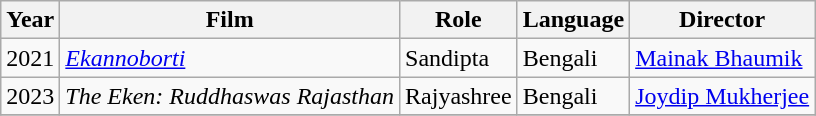<table class="wikitable">
<tr>
<th>Year</th>
<th>Film</th>
<th>Role</th>
<th>Language</th>
<th>Director</th>
</tr>
<tr>
<td>2021</td>
<td><em><a href='#'>Ekannoborti</a></em></td>
<td>Sandipta</td>
<td>Bengali</td>
<td><a href='#'>Mainak Bhaumik</a></td>
</tr>
<tr>
<td>2023</td>
<td><em>The Eken: Ruddhaswas Rajasthan</em></td>
<td>Rajyashree</td>
<td>Bengali</td>
<td><a href='#'>Joydip Mukherjee</a></td>
</tr>
<tr>
</tr>
</table>
